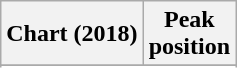<table class="wikitable sortable plainrowheaders" style="text-align:center">
<tr>
<th scope="col">Chart (2018)</th>
<th scope="col">Peak<br>position</th>
</tr>
<tr>
</tr>
<tr>
</tr>
<tr>
</tr>
</table>
